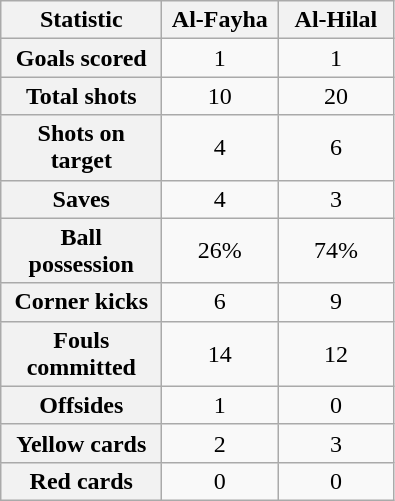<table class="wikitable plainrowheaders" style="text-align:center">
<tr>
<th scope=col width=100>Statistic</th>
<th scope=col width=70>Al-Fayha</th>
<th scope=col width=70>Al-Hilal</th>
</tr>
<tr>
<th scope=row>Goals scored</th>
<td>1</td>
<td>1</td>
</tr>
<tr>
<th scope=row>Total shots</th>
<td>10</td>
<td>20</td>
</tr>
<tr>
<th scope=row>Shots on target</th>
<td>4</td>
<td>6</td>
</tr>
<tr>
<th scope=row>Saves</th>
<td>4</td>
<td>3</td>
</tr>
<tr>
<th scope=row>Ball possession</th>
<td>26%</td>
<td>74%</td>
</tr>
<tr>
<th scope=row>Corner kicks</th>
<td>6</td>
<td>9</td>
</tr>
<tr>
<th scope=row>Fouls committed</th>
<td>14</td>
<td>12</td>
</tr>
<tr>
<th scope=row>Offsides</th>
<td>1</td>
<td>0</td>
</tr>
<tr>
<th scope=row>Yellow cards</th>
<td>2</td>
<td>3</td>
</tr>
<tr>
<th scope=row>Red cards</th>
<td>0</td>
<td>0</td>
</tr>
</table>
